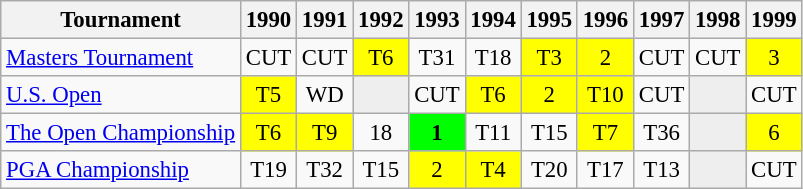<table class="wikitable" style="font-size:95%;text-align:center;">
<tr>
<th>Tournament</th>
<th>1990</th>
<th>1991</th>
<th>1992</th>
<th>1993</th>
<th>1994</th>
<th>1995</th>
<th>1996</th>
<th>1997</th>
<th>1998</th>
<th>1999</th>
</tr>
<tr>
<td align=left><a href='#'>Masters Tournament</a></td>
<td>CUT</td>
<td>CUT</td>
<td style="background:yellow;">T6</td>
<td>T31</td>
<td>T18</td>
<td style="background:yellow;">T3</td>
<td style="background:yellow;">2</td>
<td>CUT</td>
<td>CUT</td>
<td style="background:yellow;">3</td>
</tr>
<tr>
<td align=left><a href='#'>U.S. Open</a></td>
<td style="background:yellow;">T5</td>
<td>WD</td>
<td style="background:#eeeeee;"></td>
<td>CUT</td>
<td style="background:yellow;">T6</td>
<td style="background:yellow;">2</td>
<td style="background:yellow;">T10</td>
<td>CUT</td>
<td style="background:#eeeeee;"></td>
<td>CUT</td>
</tr>
<tr>
<td align=left><a href='#'>The Open Championship</a></td>
<td style="background:yellow;">T6</td>
<td style="background:yellow;">T9</td>
<td>18</td>
<td style="background:#0f0;"><strong>1</strong></td>
<td>T11</td>
<td>T15</td>
<td style="background:yellow;">T7</td>
<td>T36</td>
<td style="background:#eeeeee;"></td>
<td style="background:yellow;">6</td>
</tr>
<tr>
<td align=left><a href='#'>PGA Championship</a></td>
<td>T19</td>
<td>T32</td>
<td>T15</td>
<td style="background:yellow;">2</td>
<td style="background:yellow;">T4</td>
<td>T20</td>
<td>T17</td>
<td>T13</td>
<td style="background:#eeeeee;"></td>
<td>CUT</td>
</tr>
</table>
